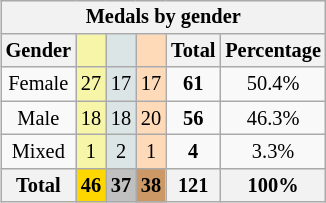<table class=wikitable style=font-size:85%;float:right;text-align:center>
<tr>
<th colspan=6>Medals by gender</th>
</tr>
<tr>
<th>Gender</th>
<td bgcolor=F7F6A8></td>
<td bgcolor=DCE5E5></td>
<td bgcolor=FFDAB9></td>
<th>Total</th>
<th>Percentage</th>
</tr>
<tr>
<td>Female</td>
<td bgcolor=F7F6A8>27</td>
<td bgcolor=DCE5E5>17</td>
<td bgcolor=FFDAB9>17</td>
<td><strong>61</strong></td>
<td>50.4%</td>
</tr>
<tr>
<td>Male</td>
<td bgcolor=F7F6A8>18</td>
<td bgcolor=DCE5E5>18</td>
<td bgcolor=FFDAB9>20</td>
<td><strong>56</strong></td>
<td>46.3%</td>
</tr>
<tr>
<td>Mixed</td>
<td bgcolor=F7F6A8>1</td>
<td bgcolor=DCE5E5>2</td>
<td bgcolor=FFDAB9>1</td>
<td><strong>4</strong></td>
<td>3.3%</td>
</tr>
<tr>
<th>Total</th>
<th style=background:gold>46</th>
<th style=background:silver>37</th>
<th style=background:#c96>38</th>
<th>121</th>
<th>100%</th>
</tr>
</table>
